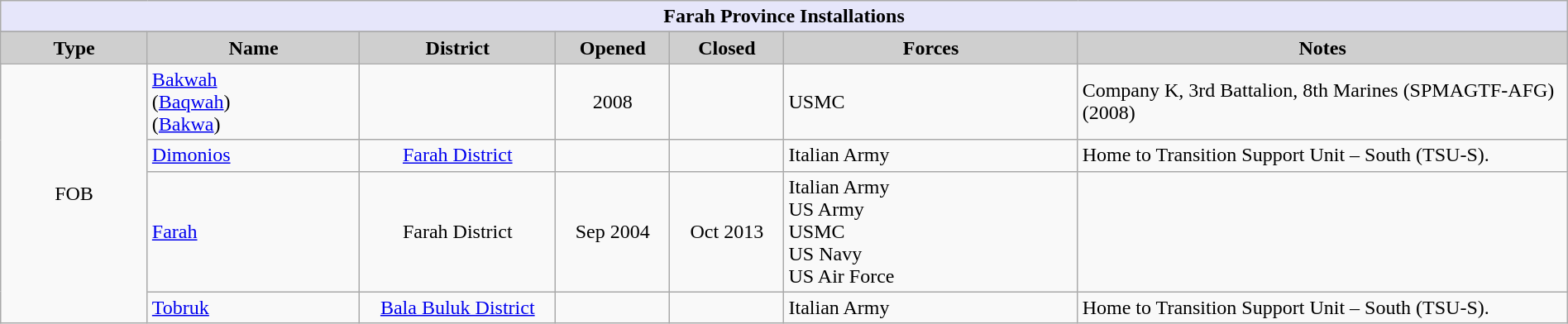<table class="wikitable sortable" width="100%">
<tr>
<th style="align: center; background: lavender" colspan="7"><strong>Farah Province Installations</strong></th>
</tr>
<tr style="background:#efefef; color:black">
</tr>
<tr>
<th style="background-color:#cfcfcf;" align="center" width="9%" align="center">Type</th>
<th style="background-color:#cfcfcf;" align="center" width="13%">Name</th>
<th style="background-color:#cfcfcf;" align="center" width="12%">District</th>
<th style="background-color:#cfcfcf;" align="center" width="7%">Opened</th>
<th style="background-color:#cfcfcf;" align="center" width="7%">Closed</th>
<th style="background-color:#cfcfcf;" align="center" width="18%" class="unsortable">Forces</th>
<th style="background-color:#cfcfcf;" align="center" width="30%" class="unsortable">Notes</th>
</tr>
<tr>
<td rowspan="4" align="center">FOB</td>
<td><a href='#'>Bakwah</a><br>(<a href='#'>Baqwah</a>)<br>(<a href='#'>Bakwa</a>)</td>
<td align="center"></td>
<td align="center">2008</td>
<td align="center"></td>
<td> USMC</td>
<td>Company K, 3rd Battalion, 8th Marines (SPMAGTF-AFG) (2008)</td>
</tr>
<tr>
<td><a href='#'>Dimonios</a></td>
<td align="center"><a href='#'>Farah District</a></td>
<td align="center"></td>
<td align="center"></td>
<td> Italian Army</td>
<td>Home to Transition Support Unit – South (TSU-S).</td>
</tr>
<tr>
<td><a href='#'>Farah</a></td>
<td align="center">Farah District</td>
<td align="center">Sep 2004</td>
<td align="center">Oct 2013</td>
<td> Italian Army<br> US Army<br> USMC<br> US Navy<br> US Air Force</td>
<td></td>
</tr>
<tr>
<td><a href='#'>Tobruk</a></td>
<td align="center"><a href='#'>Bala Buluk District</a></td>
<td align="center"></td>
<td align="center"></td>
<td> Italian Army</td>
<td>Home to Transition Support Unit – South (TSU-S).</td>
</tr>
</table>
